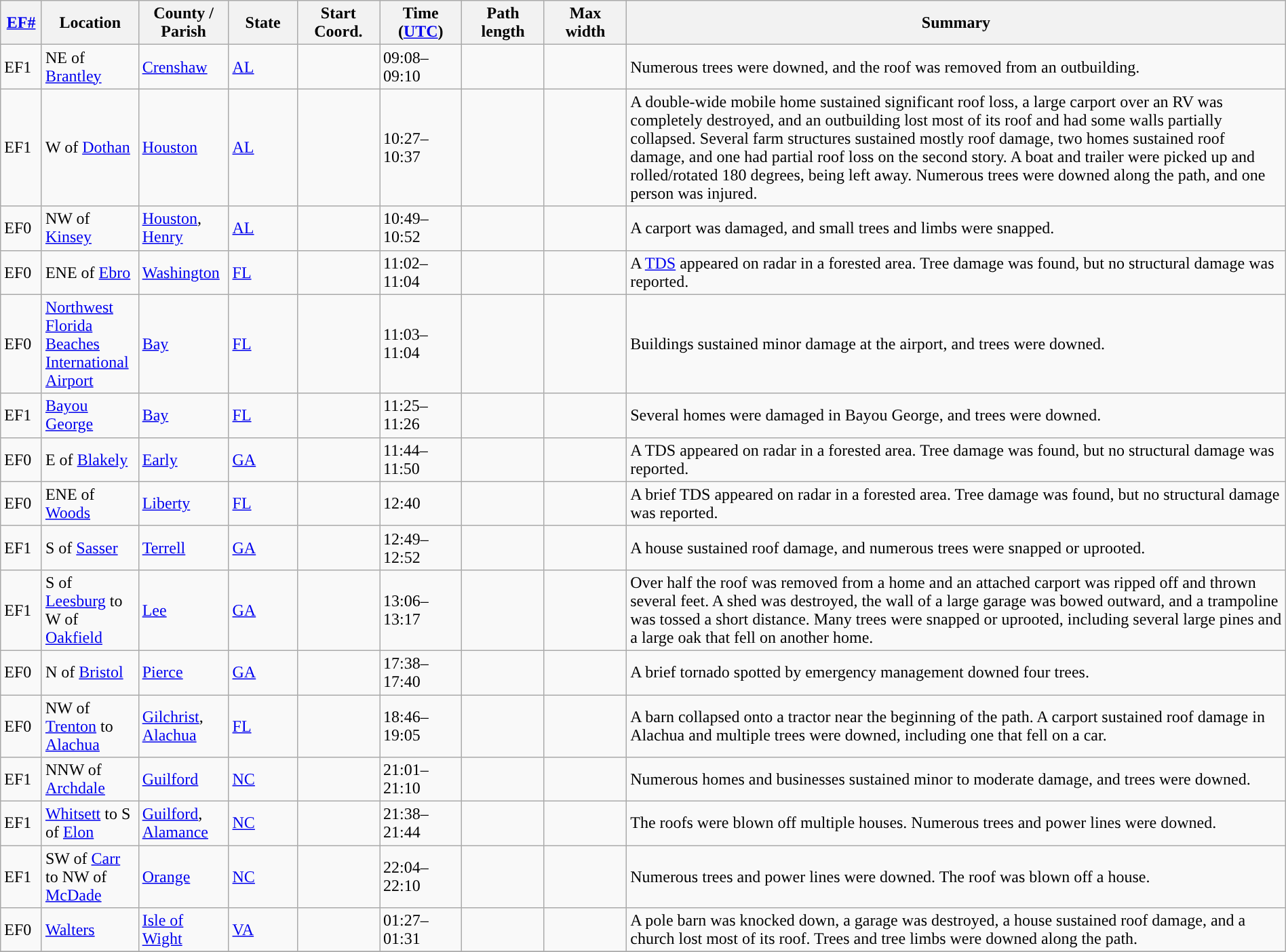<table class="wikitable sortable" style="width:100%;">
<tr>
<th scope="col"  style="width:3%; text-align:center;"><a href='#'>EF#</a></th>
<th scope="col"  style="width:7%; text-align:center;" class="unsortable">Location</th>
<th scope="col"  style="width:6%; text-align:center;" class="unsortable">County / Parish</th>
<th scope="col"  style="width:5%; text-align:center;">State</th>
<th scope="col"  style="width:6%; text-align:center;">Start Coord.</th>
<th scope="col"  style="width:6%; text-align:center;">Time (<a href='#'>UTC</a>)</th>
<th scope="col"  style="width:6%; text-align:center;">Path length</th>
<th scope="col"  style="width:6%; text-align:center;">Max width</th>
<th scope="col" class="unsortable" style="width:48%; text-align:center;">Summary</th>
</tr>
<tr>
<td>EF1</td>
<td>NE of <a href='#'>Brantley</a></td>
<td><a href='#'>Crenshaw</a></td>
<td><a href='#'>AL</a></td>
<td></td>
<td>09:08–09:10</td>
<td></td>
<td></td>
<td>Numerous trees were downed, and the roof was removed from an outbuilding.</td>
</tr>
<tr>
<td>EF1</td>
<td>W of <a href='#'>Dothan</a></td>
<td><a href='#'>Houston</a></td>
<td><a href='#'>AL</a></td>
<td></td>
<td>10:27–10:37</td>
<td></td>
<td></td>
<td>A double-wide mobile home sustained significant roof loss, a large carport over an RV was completely destroyed, and an outbuilding lost most of its roof and had some walls partially collapsed. Several farm structures sustained mostly roof damage, two homes sustained roof damage, and one had partial roof loss on the second story. A boat and trailer were picked up and rolled/rotated 180 degrees, being left  away. Numerous trees were downed along the path, and one person was injured.</td>
</tr>
<tr>
<td>EF0</td>
<td>NW of <a href='#'>Kinsey</a></td>
<td><a href='#'>Houston</a>, <a href='#'>Henry</a></td>
<td><a href='#'>AL</a></td>
<td></td>
<td>10:49–10:52</td>
<td></td>
<td></td>
<td>A carport was damaged, and small trees and limbs were snapped.</td>
</tr>
<tr>
<td>EF0</td>
<td>ENE of <a href='#'>Ebro</a></td>
<td><a href='#'>Washington</a></td>
<td><a href='#'>FL</a></td>
<td></td>
<td>11:02–11:04</td>
<td></td>
<td></td>
<td>A <a href='#'>TDS</a> appeared on radar in a forested area. Tree damage was found, but no structural damage was reported.</td>
</tr>
<tr>
<td>EF0</td>
<td><a href='#'>Northwest Florida Beaches International Airport</a></td>
<td><a href='#'>Bay</a></td>
<td><a href='#'>FL</a></td>
<td></td>
<td>11:03–11:04</td>
<td></td>
<td></td>
<td>Buildings sustained minor damage at the airport, and trees were downed.</td>
</tr>
<tr>
<td>EF1</td>
<td><a href='#'>Bayou George</a></td>
<td><a href='#'>Bay</a></td>
<td><a href='#'>FL</a></td>
<td></td>
<td>11:25–11:26</td>
<td></td>
<td></td>
<td>Several homes were damaged in Bayou George, and trees were downed.</td>
</tr>
<tr>
<td>EF0</td>
<td>E of <a href='#'>Blakely</a></td>
<td><a href='#'>Early</a></td>
<td><a href='#'>GA</a></td>
<td></td>
<td>11:44–11:50</td>
<td></td>
<td></td>
<td>A TDS appeared on radar in a forested area. Tree damage was found, but no structural damage was reported.</td>
</tr>
<tr>
<td>EF0</td>
<td>ENE of <a href='#'>Woods</a></td>
<td><a href='#'>Liberty</a></td>
<td><a href='#'>FL</a></td>
<td></td>
<td>12:40</td>
<td></td>
<td></td>
<td>A brief TDS appeared on radar in a forested area. Tree damage was found, but no structural damage was reported.</td>
</tr>
<tr>
<td>EF1</td>
<td>S of <a href='#'>Sasser</a></td>
<td><a href='#'>Terrell</a></td>
<td><a href='#'>GA</a></td>
<td></td>
<td>12:49–12:52</td>
<td></td>
<td></td>
<td>A house sustained roof damage, and numerous trees were snapped or uprooted.</td>
</tr>
<tr>
<td>EF1</td>
<td>S of <a href='#'>Leesburg</a> to W of <a href='#'>Oakfield</a></td>
<td><a href='#'>Lee</a></td>
<td><a href='#'>GA</a></td>
<td></td>
<td>13:06–13:17</td>
<td></td>
<td></td>
<td>Over half the roof was removed from a home and an attached carport was ripped off and thrown several feet. A shed was destroyed, the wall of a large garage was bowed outward, and a trampoline was tossed a short distance. Many trees were snapped or uprooted, including several large pines and a large oak that fell on another home.</td>
</tr>
<tr>
<td>EF0</td>
<td>N of <a href='#'>Bristol</a></td>
<td><a href='#'>Pierce</a></td>
<td><a href='#'>GA</a></td>
<td></td>
<td>17:38–17:40</td>
<td></td>
<td></td>
<td>A brief tornado spotted by emergency management downed four trees.</td>
</tr>
<tr>
<td>EF0</td>
<td>NW of <a href='#'>Trenton</a> to <a href='#'>Alachua</a></td>
<td><a href='#'>Gilchrist</a>, <a href='#'>Alachua</a></td>
<td><a href='#'>FL</a></td>
<td></td>
<td>18:46–19:05</td>
<td></td>
<td></td>
<td>A barn collapsed onto a tractor near the beginning of the path. A carport sustained roof damage in Alachua and multiple trees were downed, including one that fell on a car.</td>
</tr>
<tr>
<td>EF1</td>
<td>NNW of <a href='#'>Archdale</a></td>
<td><a href='#'>Guilford</a></td>
<td><a href='#'>NC</a></td>
<td></td>
<td>21:01–21:10</td>
<td></td>
<td></td>
<td>Numerous homes and businesses sustained minor to moderate damage, and trees were downed.</td>
</tr>
<tr>
<td>EF1</td>
<td><a href='#'>Whitsett</a> to S of <a href='#'>Elon</a></td>
<td><a href='#'>Guilford</a>, <a href='#'>Alamance</a></td>
<td><a href='#'>NC</a></td>
<td></td>
<td>21:38–21:44</td>
<td></td>
<td></td>
<td>The roofs were blown off multiple houses. Numerous trees and power lines were downed.</td>
</tr>
<tr>
<td>EF1</td>
<td>SW of <a href='#'>Carr</a> to NW of <a href='#'>McDade</a></td>
<td><a href='#'>Orange</a></td>
<td><a href='#'>NC</a></td>
<td></td>
<td>22:04–22:10</td>
<td></td>
<td></td>
<td>Numerous trees and power lines were downed. The roof was blown off a house.</td>
</tr>
<tr>
<td>EF0</td>
<td><a href='#'>Walters</a></td>
<td><a href='#'>Isle of Wight</a></td>
<td><a href='#'>VA</a></td>
<td></td>
<td>01:27–01:31</td>
<td></td>
<td></td>
<td>A pole barn was knocked down, a garage was destroyed, a house sustained roof damage, and a church lost most of its roof. Trees and tree limbs were downed along the path.</td>
</tr>
<tr>
</tr>
</table>
